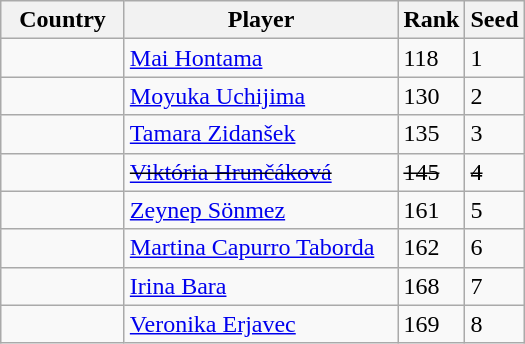<table class="wikitable">
<tr>
<th width="75">Country</th>
<th width="175">Player</th>
<th>Rank</th>
<th>Seed</th>
</tr>
<tr>
<td></td>
<td><a href='#'>Mai Hontama</a></td>
<td>118</td>
<td>1</td>
</tr>
<tr>
<td></td>
<td><a href='#'>Moyuka Uchijima</a></td>
<td>130</td>
<td>2</td>
</tr>
<tr>
<td></td>
<td><a href='#'>Tamara Zidanšek</a></td>
<td>135</td>
<td>3</td>
</tr>
<tr>
<td><s></s></td>
<td><s><a href='#'>Viktória Hrunčáková</a></s></td>
<td><s>145</s></td>
<td><s>4</s></td>
</tr>
<tr>
<td></td>
<td><a href='#'>Zeynep Sönmez</a></td>
<td>161</td>
<td>5</td>
</tr>
<tr>
<td></td>
<td><a href='#'>Martina Capurro Taborda</a></td>
<td>162</td>
<td>6</td>
</tr>
<tr>
<td></td>
<td><a href='#'>Irina Bara</a></td>
<td>168</td>
<td>7</td>
</tr>
<tr>
<td></td>
<td><a href='#'>Veronika Erjavec</a></td>
<td>169</td>
<td>8</td>
</tr>
</table>
